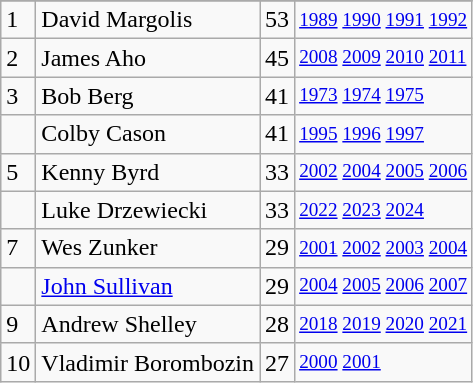<table class="wikitable">
<tr>
</tr>
<tr>
<td>1</td>
<td>David Margolis</td>
<td>53</td>
<td style="font-size:80%;"><a href='#'>1989</a> <a href='#'>1990</a> <a href='#'>1991</a> <a href='#'>1992</a></td>
</tr>
<tr>
<td>2</td>
<td>James Aho</td>
<td>45</td>
<td style="font-size:80%;"><a href='#'>2008</a> <a href='#'>2009</a> <a href='#'>2010</a> <a href='#'>2011</a></td>
</tr>
<tr>
<td>3</td>
<td>Bob Berg</td>
<td>41</td>
<td style="font-size:80%;"><a href='#'>1973</a> <a href='#'>1974</a> <a href='#'>1975</a></td>
</tr>
<tr>
<td></td>
<td>Colby Cason</td>
<td>41</td>
<td style="font-size:80%;"><a href='#'>1995</a> <a href='#'>1996</a> <a href='#'>1997</a></td>
</tr>
<tr>
<td>5</td>
<td>Kenny Byrd</td>
<td>33</td>
<td style="font-size:80%;"><a href='#'>2002</a> <a href='#'>2004</a> <a href='#'>2005</a> <a href='#'>2006</a></td>
</tr>
<tr>
<td></td>
<td>Luke Drzewiecki</td>
<td>33</td>
<td style="font-size:80%;"><a href='#'>2022</a> <a href='#'>2023</a> <a href='#'>2024</a></td>
</tr>
<tr>
<td>7</td>
<td>Wes Zunker</td>
<td>29</td>
<td style="font-size:80%;"><a href='#'>2001</a> <a href='#'>2002</a> <a href='#'>2003</a> <a href='#'>2004</a></td>
</tr>
<tr>
<td></td>
<td><a href='#'>John Sullivan</a></td>
<td>29</td>
<td style="font-size:80%;"><a href='#'>2004</a> <a href='#'>2005</a> <a href='#'>2006</a> <a href='#'>2007</a></td>
</tr>
<tr>
<td>9</td>
<td>Andrew Shelley</td>
<td>28</td>
<td style="font-size:80%;"><a href='#'>2018</a> <a href='#'>2019</a> <a href='#'>2020</a> <a href='#'>2021</a></td>
</tr>
<tr>
<td>10</td>
<td>Vladimir Borombozin</td>
<td>27</td>
<td style="font-size:80%;"><a href='#'>2000</a> <a href='#'>2001</a></td>
</tr>
</table>
